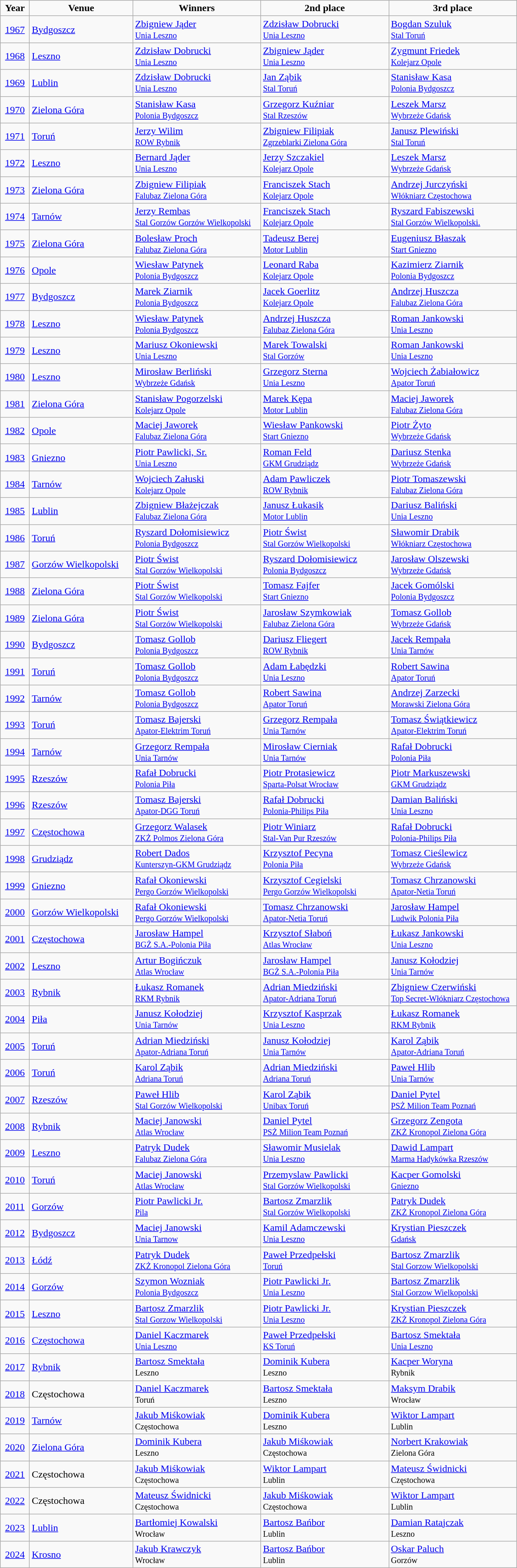<table class="wikitable">
<tr align=center>
<td width=40px  ><strong>Year</strong></td>
<td width=160px ><strong>Venue</strong></td>
<td width=200px ><strong>Winners</strong></td>
<td width=200px ><strong>2nd place</strong></td>
<td width=200px ><strong>3rd place</strong></td>
</tr>
<tr>
<td align=center><a href='#'>1967</a></td>
<td><a href='#'>Bydgoszcz</a></td>
<td><a href='#'>Zbigniew Jąder</a> <br> <small> <a href='#'>Unia Leszno</a></small></td>
<td><a href='#'>Zdzisław Dobrucki</a> <br> <small> <a href='#'>Unia Leszno</a></small></td>
<td><a href='#'>Bogdan Szuluk</a> <br> <small> <a href='#'>Stal Toruń</a></small></td>
</tr>
<tr>
<td align=center><a href='#'>1968</a></td>
<td><a href='#'>Leszno</a></td>
<td><a href='#'>Zdzisław Dobrucki</a> <br> <small> <a href='#'>Unia Leszno</a></small></td>
<td><a href='#'>Zbigniew Jąder</a> <br> <small> <a href='#'>Unia Leszno</a></small></td>
<td><a href='#'>Zygmunt Friedek</a> <br> <small> <a href='#'>Kolejarz Opole</a></small></td>
</tr>
<tr>
<td align=center><a href='#'>1969</a></td>
<td><a href='#'>Lublin</a></td>
<td><a href='#'>Zdzisław Dobrucki</a> <br> <small> <a href='#'>Unia Leszno</a></small></td>
<td><a href='#'>Jan Ząbik</a> <br> <small> <a href='#'>Stal Toruń</a></small></td>
<td><a href='#'>Stanisław Kasa</a> <br> <small> <a href='#'>Polonia Bydgoszcz</a></small></td>
</tr>
<tr>
<td align=center><a href='#'>1970</a></td>
<td><a href='#'>Zielona Góra</a></td>
<td><a href='#'>Stanisław Kasa</a> <br> <small> <a href='#'>Polonia Bydgoszcz</a></small></td>
<td><a href='#'>Grzegorz Kuźniar</a> <br> <small> <a href='#'>Stal Rzeszów</a></small></td>
<td><a href='#'>Leszek Marsz</a> <br> <small> <a href='#'>Wybrzeże Gdańsk</a></small></td>
</tr>
<tr>
<td align=center><a href='#'>1971</a></td>
<td><a href='#'>Toruń</a></td>
<td><a href='#'>Jerzy Wilim</a> <br> <small> <a href='#'>ROW Rybnik</a></small></td>
<td><a href='#'>Zbigniew Filipiak</a> <br> <small> <a href='#'>Zgrzeblarki Zielona Góra</a></small></td>
<td><a href='#'>Janusz Plewiński</a> <br> <small> <a href='#'>Stal Toruń</a></small></td>
</tr>
<tr>
<td align=center><a href='#'>1972</a></td>
<td><a href='#'>Leszno</a></td>
<td><a href='#'>Bernard Jąder</a> <br> <small> <a href='#'>Unia Leszno</a></small></td>
<td><a href='#'>Jerzy Szczakiel</a> <br> <small> <a href='#'>Kolejarz Opole</a></small></td>
<td><a href='#'>Leszek Marsz</a> <br> <small> <a href='#'>Wybrzeże Gdańsk</a></small></td>
</tr>
<tr>
<td align=center><a href='#'>1973</a></td>
<td><a href='#'>Zielona Góra</a></td>
<td><a href='#'>Zbigniew Filipiak</a> <br> <small> <a href='#'>Falubaz Zielona Góra</a></small></td>
<td><a href='#'>Franciszek Stach</a> <br> <small> <a href='#'>Kolejarz Opole</a></small></td>
<td><a href='#'>Andrzej Jurczyński</a> <br> <small> <a href='#'>Włókniarz Częstochowa</a></small></td>
</tr>
<tr>
<td align=center><a href='#'>1974</a></td>
<td><a href='#'>Tarnów</a></td>
<td><a href='#'>Jerzy Rembas</a> <br> <small> <a href='#'>Stal Gorzów Gorzów Wielkopolski</a></small></td>
<td><a href='#'>Franciszek Stach</a> <br> <small> <a href='#'>Kolejarz Opole</a></small></td>
<td><a href='#'>Ryszard Fabiszewski</a> <br> <small> <a href='#'>Stal Gorzów Wielkopolski.</a></small></td>
</tr>
<tr>
<td align=center><a href='#'>1975</a></td>
<td><a href='#'>Zielona Góra</a></td>
<td><a href='#'>Bolesław Proch</a> <br> <small> <a href='#'>Falubaz Zielona Góra</a></small></td>
<td><a href='#'>Tadeusz Berej</a> <br> <small> <a href='#'>Motor Lublin</a></small></td>
<td><a href='#'>Eugeniusz Błaszak</a> <br> <small> <a href='#'>Start Gniezno</a></small></td>
</tr>
<tr>
<td align=center><a href='#'>1976</a></td>
<td><a href='#'>Opole</a></td>
<td><a href='#'>Wiesław Patynek</a> <br> <small> <a href='#'>Polonia Bydgoszcz</a></small></td>
<td><a href='#'>Leonard Raba</a> <br> <small> <a href='#'>Kolejarz Opole</a></small></td>
<td><a href='#'>Kazimierz Ziarnik</a> <br> <small> <a href='#'>Polonia Bydgoszcz</a></small></td>
</tr>
<tr>
<td align=center><a href='#'>1977</a></td>
<td><a href='#'>Bydgoszcz</a></td>
<td><a href='#'>Marek Ziarnik</a> <br> <small> <a href='#'>Polonia Bydgoszcz</a></small></td>
<td><a href='#'>Jacek Goerlitz</a> <br> <small> <a href='#'>Kolejarz Opole</a></small></td>
<td><a href='#'>Andrzej Huszcza</a> <br> <small> <a href='#'>Falubaz Zielona Góra</a></small></td>
</tr>
<tr>
<td align=center><a href='#'>1978</a></td>
<td><a href='#'>Leszno</a></td>
<td><a href='#'>Wiesław Patynek</a> <br> <small> <a href='#'>Polonia Bydgoszcz</a></small></td>
<td><a href='#'>Andrzej Huszcza</a> <br> <small> <a href='#'>Falubaz Zielona Góra</a></small></td>
<td><a href='#'>Roman Jankowski</a> <br> <small> <a href='#'>Unia Leszno</a></small></td>
</tr>
<tr>
<td align=center><a href='#'>1979</a></td>
<td><a href='#'>Leszno</a></td>
<td><a href='#'>Mariusz Okoniewski</a> <br> <small> <a href='#'>Unia Leszno</a></small></td>
<td><a href='#'>Marek Towalski</a> <br> <small> <a href='#'>Stal Gorzów</a></small></td>
<td><a href='#'>Roman Jankowski</a> <br> <small> <a href='#'>Unia Leszno</a></small></td>
</tr>
<tr>
<td align=center><a href='#'>1980</a></td>
<td><a href='#'>Leszno</a></td>
<td><a href='#'>Mirosław Berliński</a> <br> <small> <a href='#'>Wybrzeże Gdańsk</a></small></td>
<td><a href='#'>Grzegorz Sterna</a> <br> <small> <a href='#'>Unia Leszno</a></small></td>
<td><a href='#'>Wojciech Żabiałowicz</a> <br> <small> <a href='#'>Apator Toruń</a></small></td>
</tr>
<tr>
<td align=center><a href='#'>1981</a></td>
<td><a href='#'>Zielona Góra</a></td>
<td><a href='#'>Stanisław Pogorzelski</a> <br> <small> <a href='#'>Kolejarz Opole</a></small></td>
<td><a href='#'>Marek Kępa</a> <br> <small> <a href='#'>Motor Lublin</a></small></td>
<td><a href='#'>Maciej Jaworek</a> <br> <small> <a href='#'>Falubaz Zielona Góra</a></small></td>
</tr>
<tr>
<td align=center><a href='#'>1982</a></td>
<td><a href='#'>Opole</a></td>
<td><a href='#'>Maciej Jaworek</a> <br> <small> <a href='#'>Falubaz Zielona Góra</a></small></td>
<td><a href='#'>Wiesław Pankowski</a> <br> <small> <a href='#'>Start Gniezno</a></small></td>
<td><a href='#'>Piotr Żyto</a> <br> <small> <a href='#'>Wybrzeże Gdańsk</a></small></td>
</tr>
<tr>
<td align=center><a href='#'>1983</a></td>
<td><a href='#'>Gniezno</a></td>
<td><a href='#'>Piotr Pawlicki, Sr.</a> <br> <small> <a href='#'>Unia Leszno</a></small></td>
<td><a href='#'>Roman Feld</a> <br> <small> <a href='#'>GKM Grudziądz</a></small></td>
<td><a href='#'>Dariusz Stenka</a> <br> <small> <a href='#'>Wybrzeże Gdańsk</a></small></td>
</tr>
<tr>
<td align=center><a href='#'>1984</a></td>
<td><a href='#'>Tarnów</a></td>
<td><a href='#'>Wojciech Załuski</a> <br> <small> <a href='#'>Kolejarz Opole</a></small></td>
<td><a href='#'>Adam Pawliczek</a> <br> <small> <a href='#'>ROW Rybnik</a></small></td>
<td><a href='#'>Piotr Tomaszewski</a> <br> <small> <a href='#'>Falubaz Zielona Góra</a></small></td>
</tr>
<tr>
<td align=center><a href='#'>1985</a></td>
<td><a href='#'>Lublin</a></td>
<td><a href='#'>Zbigniew Błażejczak</a> <br> <small> <a href='#'>Falubaz Zielona Góra</a></small></td>
<td><a href='#'>Janusz Łukasik</a> <br> <small> <a href='#'>Motor Lublin</a></small></td>
<td><a href='#'>Dariusz Baliński</a> <br> <small> <a href='#'>Unia Leszno</a></small></td>
</tr>
<tr>
<td align=center><a href='#'>1986</a></td>
<td><a href='#'>Toruń</a></td>
<td><a href='#'>Ryszard Dołomisiewicz</a> <br> <small> <a href='#'>Polonia Bydgoszcz</a></small></td>
<td><a href='#'>Piotr Świst</a> <br> <small> <a href='#'>Stal Gorzów Wielkopolski</a></small></td>
<td><a href='#'>Sławomir Drabik</a> <br> <small> <a href='#'>Włókniarz Częstochowa</a></small></td>
</tr>
<tr>
<td align=center><a href='#'>1987</a></td>
<td><a href='#'>Gorzów Wielkopolski</a></td>
<td><a href='#'>Piotr Świst</a> <br> <small> <a href='#'>Stal Gorzów Wielkopolski</a></small></td>
<td><a href='#'>Ryszard Dołomisiewicz</a> <br> <small> <a href='#'>Polonia Bydgoszcz</a></small></td>
<td><a href='#'>Jarosław Olszewski</a> <br> <small> <a href='#'>Wybrzeże Gdańsk</a></small></td>
</tr>
<tr>
<td align=center><a href='#'>1988</a></td>
<td><a href='#'>Zielona Góra</a></td>
<td><a href='#'>Piotr Świst</a> <br> <small> <a href='#'>Stal Gorzów Wielkopolski</a></small></td>
<td><a href='#'>Tomasz Fajfer</a> <br> <small> <a href='#'>Start Gniezno</a></small></td>
<td><a href='#'>Jacek Gomólski</a> <br> <small> <a href='#'>Polonia Bydgoszcz</a></small></td>
</tr>
<tr>
<td align=center><a href='#'>1989</a></td>
<td><a href='#'>Zielona Góra</a></td>
<td><a href='#'>Piotr Świst</a> <br> <small> <a href='#'>Stal Gorzów Wielkopolski</a></small></td>
<td><a href='#'>Jarosław Szymkowiak</a> <br> <small> <a href='#'>Falubaz Zielona Góra</a></small></td>
<td><a href='#'>Tomasz Gollob</a> <br> <small> <a href='#'>Wybrzeże Gdańsk</a></small></td>
</tr>
<tr>
<td align=center><a href='#'>1990</a></td>
<td><a href='#'>Bydgoszcz</a></td>
<td><a href='#'>Tomasz Gollob</a> <br> <small> <a href='#'>Polonia Bydgoszcz</a></small></td>
<td><a href='#'>Dariusz Fliegert</a> <br> <small> <a href='#'>ROW Rybnik</a></small></td>
<td><a href='#'>Jacek Rempała</a> <br> <small> <a href='#'>Unia Tarnów</a></small></td>
</tr>
<tr>
<td align=center><a href='#'>1991</a></td>
<td><a href='#'>Toruń</a></td>
<td><a href='#'>Tomasz Gollob</a> <br> <small> <a href='#'>Polonia Bydgoszcz</a></small></td>
<td><a href='#'>Adam Łabędzki</a> <br> <small> <a href='#'>Unia Leszno</a></small></td>
<td><a href='#'>Robert Sawina</a> <br> <small> <a href='#'>Apator Toruń</a></small></td>
</tr>
<tr>
<td align=center><a href='#'>1992</a></td>
<td><a href='#'>Tarnów</a></td>
<td><a href='#'>Tomasz Gollob</a> <br> <small> <a href='#'>Polonia Bydgoszcz</a></small></td>
<td><a href='#'>Robert Sawina</a> <br> <small> <a href='#'>Apator Toruń</a></small></td>
<td><a href='#'>Andrzej Zarzecki</a> <br> <small> <a href='#'>Morawski Zielona Góra</a></small></td>
</tr>
<tr>
<td align=center><a href='#'>1993</a></td>
<td><a href='#'>Toruń</a></td>
<td><a href='#'>Tomasz Bajerski</a> <br> <small> <a href='#'>Apator-Elektrim Toruń</a></small></td>
<td><a href='#'>Grzegorz Rempała</a> <br> <small> <a href='#'>Unia Tarnów</a></small></td>
<td><a href='#'>Tomasz Świątkiewicz</a> <br> <small> <a href='#'>Apator-Elektrim Toruń</a></small></td>
</tr>
<tr>
<td align=center><a href='#'>1994</a></td>
<td><a href='#'>Tarnów</a></td>
<td><a href='#'>Grzegorz Rempała</a> <br> <small> <a href='#'>Unia Tarnów</a></small></td>
<td><a href='#'>Mirosław Cierniak</a> <br> <small> <a href='#'>Unia Tarnów</a></small></td>
<td><a href='#'>Rafał Dobrucki</a> <br> <small> <a href='#'>Polonia Piła</a></small></td>
</tr>
<tr>
<td align=center><a href='#'>1995</a></td>
<td><a href='#'>Rzeszów</a></td>
<td><a href='#'>Rafał Dobrucki</a> <br> <small> <a href='#'>Polonia Piła</a></small></td>
<td><a href='#'>Piotr Protasiewicz</a> <br> <small> <a href='#'>Sparta-Polsat Wrocław</a></small></td>
<td><a href='#'>Piotr Markuszewski</a> <br> <small> <a href='#'>GKM Grudziądz</a></small></td>
</tr>
<tr>
<td align=center><a href='#'>1996</a></td>
<td><a href='#'>Rzeszów</a></td>
<td><a href='#'>Tomasz Bajerski</a> <br> <small> <a href='#'>Apator-DGG Toruń</a></small></td>
<td><a href='#'>Rafał Dobrucki</a> <br> <small> <a href='#'>Polonia-Philips Piła</a></small></td>
<td><a href='#'>Damian Baliński</a> <br> <small> <a href='#'>Unia Leszno</a></small></td>
</tr>
<tr>
<td align=center><a href='#'>1997</a></td>
<td><a href='#'>Częstochowa</a></td>
<td><a href='#'>Grzegorz Walasek</a> <br> <small> <a href='#'>ZKŻ Polmos Zielona Góra</a></small></td>
<td><a href='#'>Piotr Winiarz</a> <br> <small> <a href='#'>Stal-Van Pur Rzeszów</a></small></td>
<td><a href='#'>Rafał Dobrucki</a> <br> <small> <a href='#'>Polonia-Philips Piła</a></small></td>
</tr>
<tr>
<td align=center><a href='#'>1998</a></td>
<td><a href='#'>Grudziądz</a></td>
<td><a href='#'>Robert Dados</a> <br> <small> <a href='#'>Kunterszyn-GKM Grudziądz</a></small></td>
<td><a href='#'>Krzysztof Pecyna</a> <br> <small> <a href='#'>Polonia Piła</a></small></td>
<td><a href='#'>Tomasz Cieślewicz</a> <br> <small> <a href='#'>Wybrzeże Gdańsk</a></small></td>
</tr>
<tr>
<td align=center><a href='#'>1999</a></td>
<td><a href='#'>Gniezno</a></td>
<td><a href='#'>Rafał Okoniewski</a> <br> <small> <a href='#'>Pergo Gorzów Wielkopolski</a></small></td>
<td><a href='#'>Krzysztof Cegielski</a> <br> <small> <a href='#'>Pergo Gorzów Wielkopolski</a></small></td>
<td><a href='#'>Tomasz Chrzanowski</a> <br> <small> <a href='#'>Apator-Netia Toruń</a></small></td>
</tr>
<tr>
<td align=center><a href='#'>2000</a></td>
<td><a href='#'>Gorzów Wielkopolski</a></td>
<td><a href='#'>Rafał Okoniewski</a> <br> <small> <a href='#'>Pergo Gorzów Wielkopolski</a></small></td>
<td><a href='#'>Tomasz Chrzanowski</a> <br> <small> <a href='#'>Apator-Netia Toruń</a></small></td>
<td><a href='#'>Jarosław Hampel</a> <br> <small> <a href='#'>Ludwik Polonia Piła</a></small></td>
</tr>
<tr>
<td align=center><a href='#'>2001</a></td>
<td><a href='#'>Częstochowa</a></td>
<td><a href='#'>Jarosław Hampel</a> <br> <small> <a href='#'>BGŻ S.A.-Polonia Piła</a></small></td>
<td><a href='#'>Krzysztof Słaboń</a> <br> <small> <a href='#'>Atlas Wrocław</a></small></td>
<td><a href='#'>Łukasz Jankowski</a> <br> <small> <a href='#'>Unia Leszno</a></small></td>
</tr>
<tr>
<td align=center><a href='#'>2002</a></td>
<td><a href='#'>Leszno</a></td>
<td><a href='#'>Artur Bogińczuk</a> <br> <small> <a href='#'>Atlas Wrocław</a></small></td>
<td><a href='#'>Jarosław Hampel</a> <br> <small> <a href='#'>BGŻ S.A.-Polonia Piła</a></small></td>
<td><a href='#'>Janusz Kołodziej</a> <br> <small> <a href='#'>Unia Tarnów</a></small></td>
</tr>
<tr>
<td align=center><a href='#'>2003</a></td>
<td><a href='#'>Rybnik</a></td>
<td><a href='#'>Łukasz Romanek</a> <br> <small> <a href='#'>RKM Rybnik</a></small></td>
<td><a href='#'>Adrian Miedziński</a> <br> <small> <a href='#'>Apator-Adriana Toruń</a></small></td>
<td><a href='#'>Zbigniew Czerwiński</a> <br> <small> <a href='#'>Top Secret-Włókniarz Częstochowa</a></small></td>
</tr>
<tr>
<td align=center><a href='#'>2004</a></td>
<td><a href='#'>Piła</a></td>
<td><a href='#'>Janusz Kołodziej</a> <br> <small> <a href='#'>Unia Tarnów</a></small></td>
<td><a href='#'>Krzysztof Kasprzak</a> <br> <small> <a href='#'>Unia Leszno</a></small></td>
<td><a href='#'>Łukasz Romanek</a> <br> <small> <a href='#'>RKM Rybnik</a></small></td>
</tr>
<tr>
<td align=center><a href='#'>2005</a></td>
<td><a href='#'>Toruń</a></td>
<td><a href='#'>Adrian Miedziński</a> <br> <small> <a href='#'>Apator-Adriana Toruń</a></small></td>
<td><a href='#'>Janusz Kołodziej</a> <br> <small> <a href='#'>Unia Tarnów</a></small></td>
<td><a href='#'>Karol Ząbik</a> <br> <small> <a href='#'>Apator-Adriana Toruń</a></small></td>
</tr>
<tr>
<td align=center><a href='#'>2006</a></td>
<td><a href='#'>Toruń</a></td>
<td><a href='#'>Karol Ząbik</a> <br> <small> <a href='#'>Adriana Toruń</a></small></td>
<td><a href='#'>Adrian Miedziński</a> <br> <small> <a href='#'>Adriana Toruń</a></small></td>
<td><a href='#'>Paweł Hlib</a> <br> <small> <a href='#'>Unia Tarnów</a></small></td>
</tr>
<tr>
<td align=center><a href='#'>2007</a></td>
<td><a href='#'>Rzeszów</a></td>
<td><a href='#'>Paweł Hlib</a> <br> <small> <a href='#'>Stal Gorzów Wielkopolski</a></small></td>
<td><a href='#'>Karol Ząbik</a> <br> <small> <a href='#'>Unibax Toruń</a></small></td>
<td><a href='#'>Daniel Pytel</a> <br> <small> <a href='#'>PSŻ Milion Team Poznań</a></small></td>
</tr>
<tr>
<td align=center><a href='#'>2008</a></td>
<td><a href='#'>Rybnik</a></td>
<td><a href='#'>Maciej Janowski</a> <br> <small> <a href='#'>Atlas Wrocław</a></small></td>
<td><a href='#'>Daniel Pytel</a> <br> <small> <a href='#'>PSŻ Milion Team Poznań</a></small></td>
<td><a href='#'>Grzegorz Zengota</a> <br> <small> <a href='#'>ZKŻ Kronopol Zielona Góra</a></small></td>
</tr>
<tr>
<td align=center><a href='#'>2009</a></td>
<td><a href='#'>Leszno</a></td>
<td><a href='#'>Patryk Dudek</a> <br> <small> <a href='#'>Falubaz Zielona Góra</a></small></td>
<td><a href='#'>Sławomir Musielak</a> <br> <small> <a href='#'>Unia Leszno</a></small></td>
<td><a href='#'>Dawid Lampart</a> <br> <small> <a href='#'>Marma Hadykówka Rzeszów</a></small></td>
</tr>
<tr>
<td align=center><a href='#'>2010</a></td>
<td><a href='#'>Toruń</a></td>
<td><a href='#'>Maciej Janowski</a> <br> <small> <a href='#'>Atlas Wrocław</a></small></td>
<td><a href='#'>Przemyslaw Pawlicki</a> <br> <small> <a href='#'>Stal Gorzów Wielkopolski</a></small></td>
<td><a href='#'>Kacper Gomolski</a> <br> <small> <a href='#'>Gniezno</a></small></td>
</tr>
<tr>
<td align=center><a href='#'>2011</a></td>
<td><a href='#'>Gorzów</a></td>
<td><a href='#'>Piotr Pawlicki Jr.</a> <br> <small> <a href='#'>Pila</a></small></td>
<td><a href='#'>Bartosz Zmarzlik</a> <br> <small> <a href='#'>Stal Gorzów Wielkopolski</a></small></td>
<td><a href='#'>Patryk Dudek</a> <br> <small> <a href='#'>ZKŻ Kronopol Zielona Góra</a></small></td>
</tr>
<tr>
<td align=center><a href='#'>2012</a></td>
<td><a href='#'>Bydgoszcz</a></td>
<td><a href='#'>Maciej Janowski</a> <br> <small> <a href='#'>Unia Tarnow</a></small></td>
<td><a href='#'>Kamil Adamczewski</a> <br> <small> <a href='#'>Unia Leszno</a></small></td>
<td><a href='#'>Krystian Pieszczek</a> <br> <small> <a href='#'>Gdańsk</a></small></td>
</tr>
<tr>
<td align=center><a href='#'>2013</a></td>
<td><a href='#'>Łódź</a></td>
<td><a href='#'>Patryk Dudek</a> <br> <small> <a href='#'>ZKŻ Kronopol Zielona Góra</a></small></td>
<td><a href='#'>Paweł Przedpełski</a> <br> <small> <a href='#'>Toruń</a></small></td>
<td><a href='#'>Bartosz Zmarzlik</a> <br> <small> <a href='#'>Stal Gorzow Wielkopolski</a></small></td>
</tr>
<tr>
<td align=center><a href='#'>2014</a></td>
<td><a href='#'>Gorzów</a></td>
<td><a href='#'>Szymon Wozniak</a> <br> <small> <a href='#'>Polonia Bydgoszcz</a></small></td>
<td><a href='#'>Piotr Pawlicki Jr.</a> <br> <small> <a href='#'>Unia Leszno</a></small></td>
<td><a href='#'>Bartosz Zmarzlik</a> <br> <small> <a href='#'>Stal Gorzow Wielkopolski</a></small></td>
</tr>
<tr>
<td align=center><a href='#'>2015</a></td>
<td><a href='#'>Leszno</a></td>
<td><a href='#'>Bartosz Zmarzlik</a> <br> <small> <a href='#'>Stal Gorzow Wielkopolski</a></small></td>
<td><a href='#'>Piotr Pawlicki Jr.</a> <br> <small> <a href='#'>Unia Leszno</a></small></td>
<td><a href='#'>Krystian Pieszczek</a> <br> <small> <a href='#'>ZKŻ Kronopol Zielona Góra</a></small></td>
</tr>
<tr>
<td align=center><a href='#'>2016</a></td>
<td><a href='#'>Częstochowa</a></td>
<td><a href='#'>Daniel Kaczmarek</a><br><small><a href='#'>Unia Leszno</a></small></td>
<td><a href='#'>Paweł Przedpełski</a><br><small><a href='#'>KS Toruń</a></small></td>
<td><a href='#'>Bartosz Smektała</a><br><small><a href='#'>Unia Leszno</a></small></td>
</tr>
<tr>
<td align=center><a href='#'>2017</a></td>
<td><a href='#'>Rybnik</a></td>
<td><a href='#'>Bartosz Smektała</a><br><small>Leszno</small></td>
<td><a href='#'>Dominik Kubera</a><br><small>Leszno</small></td>
<td><a href='#'>Kacper Woryna</a><br><small>Rybnik</small></td>
</tr>
<tr>
<td align=center><a href='#'>2018</a></td>
<td>Częstochowa</td>
<td><a href='#'>Daniel Kaczmarek</a><br><small>Toruń</small></td>
<td><a href='#'>Bartosz Smektała</a><br><small>Leszno</small></td>
<td><a href='#'>Maksym Drabik</a><br><small>Wrocław</small></td>
</tr>
<tr>
<td align=center><a href='#'>2019</a></td>
<td><a href='#'>Tarnów</a></td>
<td><a href='#'>Jakub Miśkowiak</a><br><small>Częstochowa</small></td>
<td><a href='#'>Dominik Kubera</a><br><small>Leszno</small></td>
<td><a href='#'>Wiktor Lampart</a><br><small>Lublin</small></td>
</tr>
<tr>
<td align=center><a href='#'>2020</a></td>
<td><a href='#'>Zielona Góra</a></td>
<td><a href='#'>Dominik Kubera</a><br><small>Leszno</small></td>
<td><a href='#'>Jakub Miśkowiak</a><br><small>Częstochowa</small></td>
<td><a href='#'>Norbert Krakowiak</a><br><small>Zielona Góra</small></td>
</tr>
<tr>
<td align=center><a href='#'>2021</a></td>
<td>Częstochowa</td>
<td><a href='#'>Jakub Miśkowiak</a><br><small>Częstochowa</small></td>
<td><a href='#'>Wiktor Lampart</a><br><small>Lublin</small></td>
<td><a href='#'>Mateusz Świdnicki</a><br><small>Częstochowa</small></td>
</tr>
<tr>
<td align=center><a href='#'>2022</a></td>
<td>Częstochowa</td>
<td><a href='#'>Mateusz Świdnicki</a><br><small>Częstochowa</small></td>
<td><a href='#'>Jakub Miśkowiak</a><br><small>Częstochowa</small></td>
<td><a href='#'>Wiktor Lampart</a><br><small>Lublin</small></td>
</tr>
<tr>
<td align=center><a href='#'>2023</a></td>
<td><a href='#'>Lublin</a></td>
<td><a href='#'>Bartłomiej Kowalski</a><br><small>Wrocław</small></td>
<td><a href='#'>Bartosz Bańbor</a><br><small>Lublin</small></td>
<td><a href='#'>Damian Ratajczak</a><br><small>Leszno</small></td>
</tr>
<tr>
<td align=center><a href='#'>2024</a></td>
<td><a href='#'>Krosno</a></td>
<td><a href='#'>Jakub Krawczyk</a><br><small>Wrocław</small></td>
<td><a href='#'>Bartosz Bańbor</a><br><small>Lublin</small></td>
<td><a href='#'>Oskar Paluch</a><br><small>Gorzów</small></td>
</tr>
</table>
